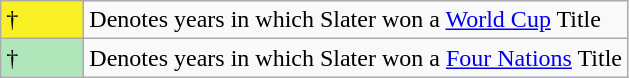<table class="wikitable">
<tr>
<td style="background:#f9f025; width:3em;">†</td>
<td>Denotes years in which Slater won a <a href='#'>World Cup</a> Title</td>
</tr>
<tr>
<td style="background:#afe6ba; width:3em;">†</td>
<td>Denotes years in which Slater won a <a href='#'>Four Nations</a> Title</td>
</tr>
</table>
